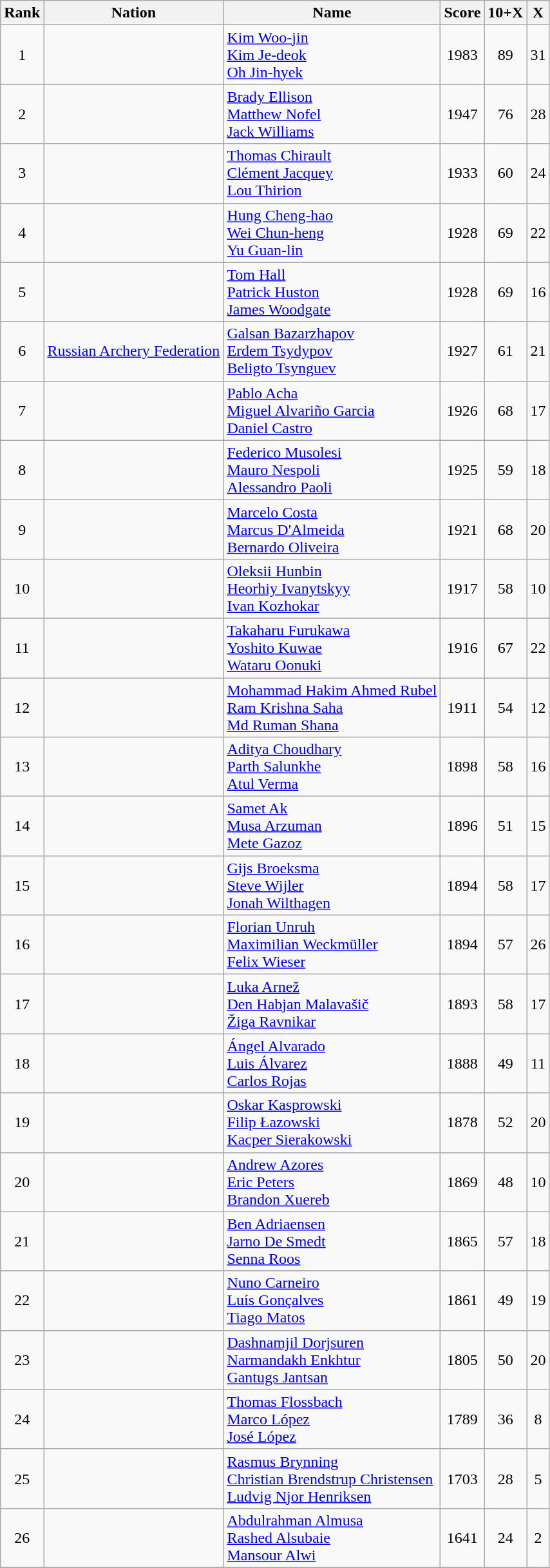<table class="wikitable sortable" style="text-align:center">
<tr>
<th>Rank</th>
<th>Nation</th>
<th>Name</th>
<th>Score</th>
<th>10+X</th>
<th>X</th>
</tr>
<tr>
<td>1</td>
<td align=left></td>
<td align=left><a href='#'>Kim Woo-jin</a> <br> <a href='#'>Kim Je-deok</a> <br> <a href='#'>Oh Jin-hyek</a></td>
<td>1983</td>
<td>89</td>
<td>31</td>
</tr>
<tr>
<td>2</td>
<td align=left></td>
<td align=left><a href='#'>Brady Ellison</a> <br> <a href='#'>Matthew Nofel</a> <br> <a href='#'>Jack Williams</a></td>
<td>1947</td>
<td>76</td>
<td>28</td>
</tr>
<tr>
<td>3</td>
<td align=left></td>
<td align=left><a href='#'>Thomas Chirault</a> <br> <a href='#'>Clément Jacquey</a> <br> <a href='#'>Lou Thirion</a></td>
<td>1933</td>
<td>60</td>
<td>24</td>
</tr>
<tr>
<td>4</td>
<td align=left></td>
<td align=left><a href='#'>Hung Cheng-hao</a> <br> <a href='#'>Wei Chun-heng</a> <br> <a href='#'>Yu Guan-lin</a></td>
<td>1928</td>
<td>69</td>
<td>22</td>
</tr>
<tr>
<td>5</td>
<td align=left></td>
<td align=left><a href='#'>Tom Hall</a> <br> <a href='#'>Patrick Huston</a> <br> <a href='#'>James Woodgate</a></td>
<td>1928</td>
<td>69</td>
<td>16</td>
</tr>
<tr>
<td>6</td>
<td align=left><a href='#'>Russian Archery Federation</a></td>
<td align=left><a href='#'>Galsan Bazarzhapov</a> <br> <a href='#'>Erdem Tsydypov</a> <br> <a href='#'>Beligto Tsynguev</a></td>
<td>1927</td>
<td>61</td>
<td>21</td>
</tr>
<tr>
<td>7</td>
<td align=left></td>
<td align=left><a href='#'>Pablo Acha</a> <br> <a href='#'>Miguel Alvariño Garcia</a> <br> <a href='#'>Daniel Castro</a></td>
<td>1926</td>
<td>68</td>
<td>17</td>
</tr>
<tr>
<td>8</td>
<td align=left></td>
<td align=left><a href='#'>Federico Musolesi</a> <br> <a href='#'>Mauro Nespoli</a> <br> <a href='#'>Alessandro Paoli</a></td>
<td>1925</td>
<td>59</td>
<td>18</td>
</tr>
<tr>
<td>9</td>
<td align=left></td>
<td align=left><a href='#'>Marcelo Costa</a> <br> <a href='#'>Marcus D'Almeida</a> <br> <a href='#'>Bernardo Oliveira</a></td>
<td>1921</td>
<td>68</td>
<td>20</td>
</tr>
<tr>
<td>10</td>
<td align=left></td>
<td align=left><a href='#'>Oleksii Hunbin</a> <br> <a href='#'>Heorhiy Ivanytskyy</a> <br> <a href='#'>Ivan Kozhokar</a></td>
<td>1917</td>
<td>58</td>
<td>10</td>
</tr>
<tr>
<td>11</td>
<td align=left></td>
<td align=left><a href='#'>Takaharu Furukawa</a> <br> <a href='#'>Yoshito Kuwae</a> <br> <a href='#'>Wataru Oonuki</a></td>
<td>1916</td>
<td>67</td>
<td>22</td>
</tr>
<tr>
<td>12</td>
<td align=left></td>
<td align=left><a href='#'>Mohammad Hakim Ahmed Rubel</a> <br> <a href='#'>Ram Krishna Saha</a> <br> <a href='#'>Md Ruman Shana</a></td>
<td>1911</td>
<td>54</td>
<td>12</td>
</tr>
<tr>
<td>13</td>
<td align=left></td>
<td align=left><a href='#'>Aditya Choudhary</a> <br> <a href='#'>Parth Salunkhe</a> <br> <a href='#'>Atul Verma</a></td>
<td>1898</td>
<td>58</td>
<td>16</td>
</tr>
<tr>
<td>14</td>
<td align=left></td>
<td align=left><a href='#'>Samet Ak</a> <br> <a href='#'>Musa Arzuman</a> <br> <a href='#'>Mete Gazoz</a></td>
<td>1896</td>
<td>51</td>
<td>15</td>
</tr>
<tr>
<td>15</td>
<td align=left></td>
<td align=left><a href='#'>Gijs Broeksma</a> <br> <a href='#'>Steve Wijler</a> <br> <a href='#'>Jonah Wilthagen</a></td>
<td>1894</td>
<td>58</td>
<td>17</td>
</tr>
<tr>
<td>16</td>
<td align=left></td>
<td align=left><a href='#'>Florian Unruh</a> <br> <a href='#'>Maximilian Weckmüller</a> <br> <a href='#'>Felix Wieser</a></td>
<td>1894</td>
<td>57</td>
<td>26</td>
</tr>
<tr>
<td>17</td>
<td align=left></td>
<td align=left><a href='#'>Luka Arnež</a> <br> <a href='#'>Den Habjan Malavašič</a> <br> <a href='#'>Žiga Ravnikar</a></td>
<td>1893</td>
<td>58</td>
<td>17</td>
</tr>
<tr>
<td>18</td>
<td align=left></td>
<td align=left><a href='#'>Ángel Alvarado</a> <br> <a href='#'>Luis Álvarez</a> <br> <a href='#'>Carlos Rojas</a></td>
<td>1888</td>
<td>49</td>
<td>11</td>
</tr>
<tr>
<td>19</td>
<td align=left></td>
<td align=left><a href='#'>Oskar Kasprowski</a> <br> <a href='#'>Filip Łazowski</a> <br> <a href='#'>Kacper Sierakowski</a></td>
<td>1878</td>
<td>52</td>
<td>20</td>
</tr>
<tr>
<td>20</td>
<td align=left></td>
<td align=left><a href='#'>Andrew Azores</a> <br> <a href='#'>Eric Peters</a> <br> <a href='#'>Brandon Xuereb</a></td>
<td>1869</td>
<td>48</td>
<td>10</td>
</tr>
<tr>
<td>21</td>
<td align=left></td>
<td align=left><a href='#'>Ben Adriaensen</a> <br> <a href='#'>Jarno De Smedt</a> <br> <a href='#'>Senna Roos</a></td>
<td>1865</td>
<td>57</td>
<td>18</td>
</tr>
<tr>
<td>22</td>
<td align=left></td>
<td align=left><a href='#'>Nuno Carneiro</a> <br> <a href='#'>Luís Gonçalves</a> <br> <a href='#'>Tiago Matos</a></td>
<td>1861</td>
<td>49</td>
<td>19</td>
</tr>
<tr>
<td>23</td>
<td align=left></td>
<td align=left><a href='#'>Dashnamjil Dorjsuren</a> <br> <a href='#'>Narmandakh Enkhtur</a> <br> <a href='#'>Gantugs Jantsan</a></td>
<td>1805</td>
<td>50</td>
<td>20</td>
</tr>
<tr>
<td>24</td>
<td align=left></td>
<td align=left><a href='#'>Thomas Flossbach</a> <br> <a href='#'>Marco López</a> <br> <a href='#'>José López</a></td>
<td>1789</td>
<td>36</td>
<td>8</td>
</tr>
<tr>
<td>25</td>
<td align=left></td>
<td align=left><a href='#'>Rasmus Brynning</a> <br> <a href='#'>Christian Brendstrup Christensen</a> <br> <a href='#'>Ludvig Njor Henriksen</a></td>
<td>1703</td>
<td>28</td>
<td>5</td>
</tr>
<tr>
<td>26</td>
<td align=left></td>
<td align=left><a href='#'>Abdulrahman Almusa</a> <br> <a href='#'>Rashed Alsubaie</a> <br> <a href='#'>Mansour Alwi</a></td>
<td>1641</td>
<td>24</td>
<td>2</td>
</tr>
<tr>
</tr>
</table>
